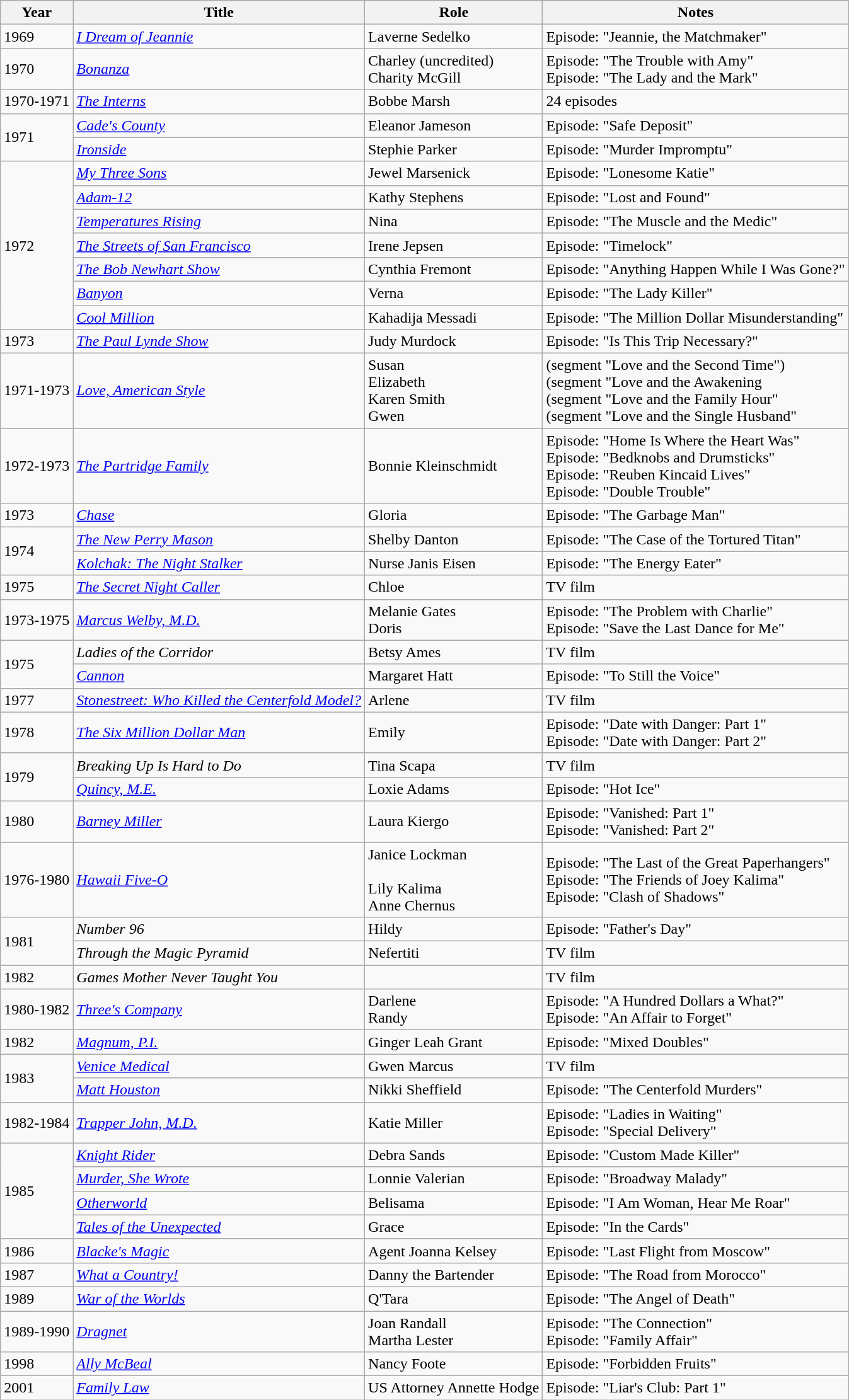<table class="wikitable sortable">
<tr>
<th>Year</th>
<th>Title</th>
<th>Role</th>
<th class="wikitable unsortable">Notes</th>
</tr>
<tr>
<td>1969</td>
<td><em><a href='#'>I Dream of Jeannie</a></em></td>
<td>Laverne Sedelko</td>
<td>Episode: "Jeannie, the Matchmaker"</td>
</tr>
<tr>
<td>1970</td>
<td><em><a href='#'>Bonanza</a></em></td>
<td>Charley (uncredited)<br>Charity McGill</td>
<td>Episode: "The Trouble with Amy"<br>Episode: "The Lady and the Mark"</td>
</tr>
<tr>
<td>1970-1971</td>
<td><em><a href='#'>The Interns</a></em></td>
<td>Bobbe Marsh</td>
<td>24 episodes</td>
</tr>
<tr>
<td rowspan="2">1971</td>
<td><em><a href='#'>Cade's County</a></em></td>
<td>Eleanor Jameson</td>
<td>Episode: "Safe Deposit"</td>
</tr>
<tr>
<td><em><a href='#'>Ironside</a></em></td>
<td>Stephie Parker</td>
<td>Episode: "Murder Impromptu"</td>
</tr>
<tr>
<td rowspan="7">1972</td>
<td><em><a href='#'>My Three Sons</a></em></td>
<td>Jewel Marsenick</td>
<td>Episode: "Lonesome Katie"</td>
</tr>
<tr>
<td><em><a href='#'>Adam-12</a></em></td>
<td>Kathy Stephens</td>
<td>Episode: "Lost and Found"</td>
</tr>
<tr>
<td><em><a href='#'>Temperatures Rising</a></em></td>
<td>Nina</td>
<td>Episode: "The Muscle and the Medic"</td>
</tr>
<tr>
<td><em><a href='#'>The Streets of San Francisco</a></em></td>
<td>Irene Jepsen</td>
<td>Episode: "Timelock"</td>
</tr>
<tr>
<td><em><a href='#'>The Bob Newhart Show</a></em></td>
<td>Cynthia Fremont</td>
<td>Episode: "Anything Happen While I Was Gone?"</td>
</tr>
<tr>
<td><em><a href='#'>Banyon</a></em></td>
<td>Verna</td>
<td>Episode: "The Lady Killer"</td>
</tr>
<tr>
<td><em><a href='#'>Cool Million</a></em></td>
<td>Kahadija Messadi</td>
<td>Episode: "The Million Dollar Misunderstanding"</td>
</tr>
<tr>
<td>1973</td>
<td><em><a href='#'>The Paul Lynde Show</a></em></td>
<td>Judy Murdock</td>
<td>Episode: "Is This Trip Necessary?"</td>
</tr>
<tr>
<td>1971-1973</td>
<td><em><a href='#'>Love, American Style</a></em></td>
<td>Susan<br>Elizabeth<br>Karen Smith<br>Gwen</td>
<td>(segment "Love and the Second Time")<br>(segment "Love and the Awakening<br>(segment "Love and the Family Hour"<br>(segment "Love and the Single Husband"</td>
</tr>
<tr>
<td>1972-1973</td>
<td><em><a href='#'>The Partridge Family</a></em></td>
<td>Bonnie Kleinschmidt</td>
<td>Episode: "Home Is Where the Heart Was"<br>Episode: "Bedknobs and Drumsticks"<br>Episode: "Reuben Kincaid Lives"<br>Episode: "Double Trouble"</td>
</tr>
<tr>
<td>1973</td>
<td><em><a href='#'>Chase</a></em></td>
<td>Gloria</td>
<td>Episode: "The Garbage Man"</td>
</tr>
<tr>
<td rowspan="2">1974</td>
<td><em><a href='#'>The New Perry Mason</a></em></td>
<td>Shelby Danton</td>
<td>Episode: "The Case of the Tortured Titan"</td>
</tr>
<tr>
<td><em><a href='#'>Kolchak: The Night Stalker</a></em></td>
<td>Nurse Janis Eisen</td>
<td>Episode: "The Energy Eater"</td>
</tr>
<tr>
<td>1975</td>
<td><em><a href='#'>The Secret Night Caller</a></em></td>
<td>Chloe</td>
<td>TV film</td>
</tr>
<tr>
<td>1973-1975</td>
<td><em><a href='#'>Marcus Welby, M.D.</a></em></td>
<td>Melanie Gates<br>Doris</td>
<td>Episode: "The Problem with Charlie"<br>Episode: "Save the Last Dance for Me"</td>
</tr>
<tr>
<td rowspan="2">1975</td>
<td><em>Ladies of the Corridor</em></td>
<td>Betsy Ames</td>
<td>TV film</td>
</tr>
<tr>
<td><em><a href='#'>Cannon</a></em></td>
<td>Margaret Hatt</td>
<td>Episode: "To Still the Voice"</td>
</tr>
<tr>
<td>1977</td>
<td><em><a href='#'>Stonestreet: Who Killed the Centerfold Model?</a></em></td>
<td>Arlene</td>
<td>TV film</td>
</tr>
<tr>
<td>1978</td>
<td><em><a href='#'>The Six Million Dollar Man</a></em></td>
<td>Emily</td>
<td>Episode: "Date with Danger: Part 1"<br>Episode: "Date with Danger: Part 2"</td>
</tr>
<tr>
<td rowspan="2">1979</td>
<td><em>Breaking Up Is Hard to Do</em></td>
<td>Tina Scapa</td>
<td>TV film</td>
</tr>
<tr>
<td><em><a href='#'>Quincy, M.E.</a></em></td>
<td>Loxie Adams</td>
<td>Episode: "Hot Ice"</td>
</tr>
<tr>
<td>1980</td>
<td><em><a href='#'>Barney Miller</a></em></td>
<td>Laura Kiergo</td>
<td>Episode: "Vanished: Part 1"<br>Episode: "Vanished: Part 2"</td>
</tr>
<tr>
<td>1976-1980</td>
<td><em><a href='#'>Hawaii Five-O</a></em></td>
<td>Janice Lockman<br><br>Lily Kalima<br>Anne Chernus</td>
<td>Episode: "The Last of the Great Paperhangers"<br>Episode: "The Friends of Joey Kalima"<br>Episode: "Clash of Shadows"</td>
</tr>
<tr>
<td rowspan="2">1981</td>
<td><em>Number 96</em></td>
<td>Hildy</td>
<td>Episode: "Father's Day"</td>
</tr>
<tr>
<td><em>Through the Magic Pyramid</em></td>
<td>Nefertiti</td>
<td>TV film</td>
</tr>
<tr>
<td>1982</td>
<td><em>Games Mother Never Taught You</em></td>
<td></td>
<td>TV film</td>
</tr>
<tr>
<td>1980-1982</td>
<td><em><a href='#'>Three's Company</a></em></td>
<td>Darlene<br>Randy</td>
<td>Episode: "A Hundred Dollars a What?"<br>Episode: "An Affair to Forget"</td>
</tr>
<tr>
<td>1982</td>
<td><em><a href='#'>Magnum, P.I.</a></em></td>
<td>Ginger Leah Grant</td>
<td>Episode: "Mixed Doubles"</td>
</tr>
<tr>
<td rowspan="2">1983</td>
<td><em><a href='#'>Venice Medical</a></em></td>
<td>Gwen Marcus</td>
<td>TV film</td>
</tr>
<tr>
<td><em><a href='#'>Matt Houston</a></em></td>
<td>Nikki Sheffield</td>
<td>Episode: "The Centerfold Murders"</td>
</tr>
<tr>
<td>1982-1984</td>
<td><em><a href='#'>Trapper John, M.D.</a></em></td>
<td>Katie Miller</td>
<td>Episode: "Ladies in Waiting"<br>Episode: "Special Delivery"</td>
</tr>
<tr>
<td rowspan="4">1985</td>
<td><em><a href='#'>Knight Rider</a></em></td>
<td>Debra Sands</td>
<td>Episode: "Custom Made Killer"</td>
</tr>
<tr>
<td><em><a href='#'>Murder, She Wrote</a></em></td>
<td>Lonnie Valerian</td>
<td>Episode: "Broadway Malady"</td>
</tr>
<tr>
<td><em><a href='#'>Otherworld</a></em></td>
<td>Belisama</td>
<td>Episode: "I Am Woman, Hear Me Roar"</td>
</tr>
<tr>
<td><em><a href='#'>Tales of the Unexpected</a></em></td>
<td>Grace</td>
<td>Episode: "In the Cards"</td>
</tr>
<tr>
<td>1986</td>
<td><em><a href='#'>Blacke's Magic</a></em></td>
<td>Agent Joanna Kelsey</td>
<td>Episode: "Last Flight from Moscow"</td>
</tr>
<tr>
<td>1987</td>
<td><em><a href='#'>What a Country!</a></em></td>
<td>Danny the Bartender</td>
<td>Episode: "The Road from Morocco"</td>
</tr>
<tr>
<td>1989</td>
<td><em><a href='#'>War of the Worlds</a></em></td>
<td>Q'Tara</td>
<td>Episode: "The Angel of Death"</td>
</tr>
<tr>
<td>1989-1990</td>
<td><em><a href='#'>Dragnet</a></em></td>
<td>Joan Randall<br>Martha Lester</td>
<td>Episode: "The Connection"<br>Episode: "Family Affair"</td>
</tr>
<tr>
<td>1998</td>
<td><em><a href='#'>Ally McBeal</a></em></td>
<td>Nancy Foote</td>
<td>Episode: "Forbidden Fruits"</td>
</tr>
<tr>
<td>2001</td>
<td><em><a href='#'>Family Law</a></em></td>
<td>US Attorney Annette Hodge</td>
<td>Episode: "Liar's Club: Part 1"</td>
</tr>
</table>
